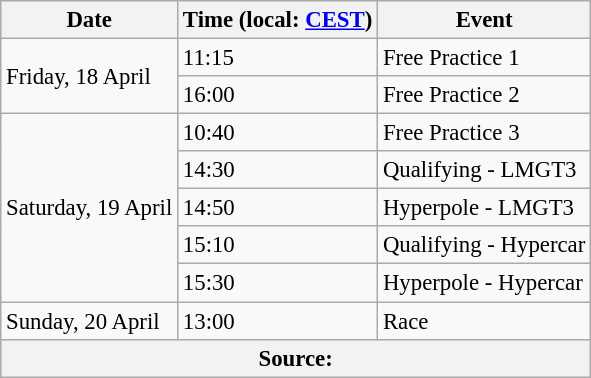<table class="wikitable" style="font-size:95%;">
<tr>
<th>Date</th>
<th>Time (local: <a href='#'>CEST</a>)</th>
<th>Event</th>
</tr>
<tr>
<td rowspan=2>Friday, 18 April</td>
<td>11:15</td>
<td>Free Practice 1</td>
</tr>
<tr>
<td>16:00</td>
<td>Free Practice 2</td>
</tr>
<tr>
<td rowspan=5>Saturday, 19 April</td>
<td>10:40</td>
<td>Free Practice 3</td>
</tr>
<tr>
<td>14:30</td>
<td>Qualifying - LMGT3</td>
</tr>
<tr>
<td>14:50</td>
<td>Hyperpole - LMGT3</td>
</tr>
<tr>
<td>15:10</td>
<td>Qualifying - Hypercar</td>
</tr>
<tr>
<td>15:30</td>
<td>Hyperpole - Hypercar</td>
</tr>
<tr>
<td>Sunday, 20 April</td>
<td>13:00</td>
<td>Race</td>
</tr>
<tr>
<th colspan=3>Source:</th>
</tr>
</table>
